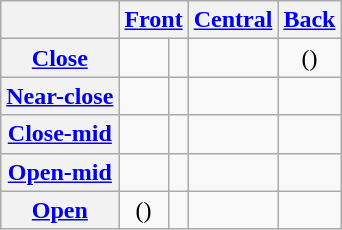<table class="wikitable" style="text-align:center">
<tr>
<th></th>
<th colspan="2"><a href='#'>Front</a></th>
<th><a href='#'>Central</a></th>
<th><a href='#'>Back</a></th>
</tr>
<tr align="center">
<th><a href='#'>Close</a></th>
<td></td>
<td></td>
<td></td>
<td>()</td>
</tr>
<tr>
<th><a href='#'>Near-close</a></th>
<td></td>
<td></td>
<td></td>
<td></td>
</tr>
<tr>
<th><a href='#'>Close-mid</a></th>
<td></td>
<td></td>
<td></td>
<td></td>
</tr>
<tr align="center">
<th><a href='#'>Open-mid</a></th>
<td></td>
<td></td>
<td></td>
<td></td>
</tr>
<tr align="center">
<th><a href='#'>Open</a></th>
<td>()</td>
<td></td>
<td></td>
<td></td>
</tr>
</table>
